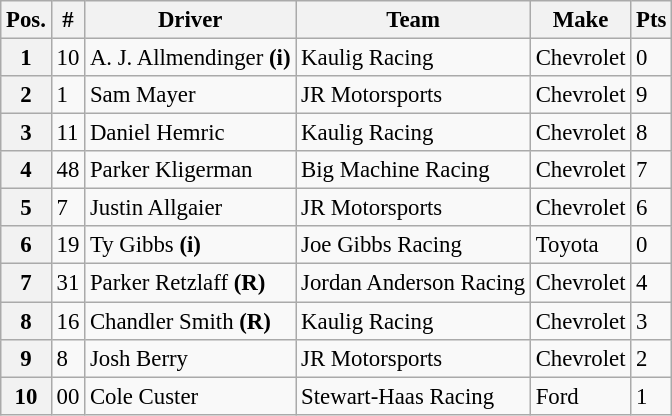<table class="wikitable" style="font-size:95%">
<tr>
<th>Pos.</th>
<th>#</th>
<th>Driver</th>
<th>Team</th>
<th>Make</th>
<th>Pts</th>
</tr>
<tr>
<th>1</th>
<td>10</td>
<td>A. J. Allmendinger <strong>(i)</strong></td>
<td>Kaulig Racing</td>
<td>Chevrolet</td>
<td>0</td>
</tr>
<tr>
<th>2</th>
<td>1</td>
<td>Sam Mayer</td>
<td>JR Motorsports</td>
<td>Chevrolet</td>
<td>9</td>
</tr>
<tr>
<th>3</th>
<td>11</td>
<td>Daniel Hemric</td>
<td>Kaulig Racing</td>
<td>Chevrolet</td>
<td>8</td>
</tr>
<tr>
<th>4</th>
<td>48</td>
<td>Parker Kligerman</td>
<td>Big Machine Racing</td>
<td>Chevrolet</td>
<td>7</td>
</tr>
<tr>
<th>5</th>
<td>7</td>
<td>Justin Allgaier</td>
<td>JR Motorsports</td>
<td>Chevrolet</td>
<td>6</td>
</tr>
<tr>
<th>6</th>
<td>19</td>
<td>Ty Gibbs <strong>(i)</strong></td>
<td>Joe Gibbs Racing</td>
<td>Toyota</td>
<td>0</td>
</tr>
<tr>
<th>7</th>
<td>31</td>
<td>Parker Retzlaff <strong>(R)</strong></td>
<td>Jordan Anderson Racing</td>
<td>Chevrolet</td>
<td>4</td>
</tr>
<tr>
<th>8</th>
<td>16</td>
<td>Chandler Smith <strong>(R)</strong></td>
<td>Kaulig Racing</td>
<td>Chevrolet</td>
<td>3</td>
</tr>
<tr>
<th>9</th>
<td>8</td>
<td>Josh Berry</td>
<td>JR Motorsports</td>
<td>Chevrolet</td>
<td>2</td>
</tr>
<tr>
<th>10</th>
<td>00</td>
<td>Cole Custer</td>
<td>Stewart-Haas Racing</td>
<td>Ford</td>
<td>1</td>
</tr>
</table>
